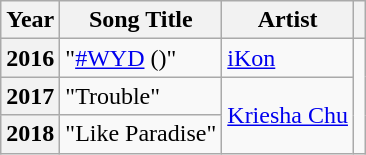<table class="wikitable plainrowheaders">
<tr>
<th scope="col">Year</th>
<th scope="col">Song Title</th>
<th scope="col">Artist</th>
<th scope="col" class="unsortable"></th>
</tr>
<tr>
<th scope="row">2016</th>
<td>"<a href='#'>#WYD</a> ()"</td>
<td><a href='#'>iKon</a></td>
<td rowspan="3" style="text-align:center"></td>
</tr>
<tr>
<th scope="row">2017</th>
<td>"Trouble"</td>
<td rowspan="2"><a href='#'>Kriesha Chu</a></td>
</tr>
<tr>
<th scope="row">2018</th>
<td>"Like Paradise"</td>
</tr>
</table>
